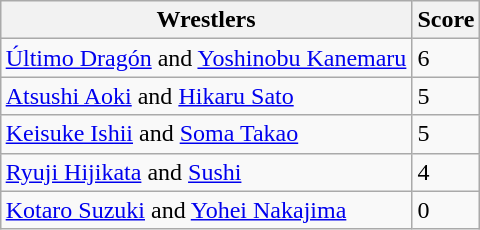<table class="wikitable" style="margin: 1em auto 1em auto">
<tr>
<th>Wrestlers</th>
<th>Score</th>
</tr>
<tr>
<td><a href='#'>Último Dragón</a> and <a href='#'>Yoshinobu Kanemaru</a></td>
<td>6</td>
</tr>
<tr>
<td><a href='#'>Atsushi Aoki</a> and <a href='#'>Hikaru Sato</a><br></td>
<td>5</td>
</tr>
<tr>
<td><a href='#'>Keisuke Ishii</a> and <a href='#'>Soma Takao</a><br></td>
<td>5</td>
</tr>
<tr>
<td><a href='#'>Ryuji Hijikata</a> and <a href='#'>Sushi</a></td>
<td>4</td>
</tr>
<tr>
<td><a href='#'>Kotaro Suzuki</a> and <a href='#'>Yohei Nakajima</a><br></td>
<td>0</td>
</tr>
</table>
